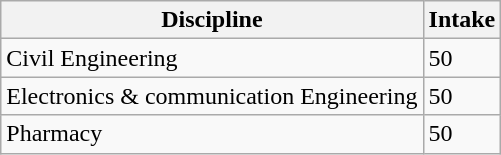<table class="wikitable">
<tr>
<th>Discipline</th>
<th>Intake</th>
</tr>
<tr>
<td>Civil Engineering</td>
<td>50</td>
</tr>
<tr>
<td>Electronics & communication Engineering</td>
<td>50</td>
</tr>
<tr>
<td>Pharmacy</td>
<td>50</td>
</tr>
</table>
